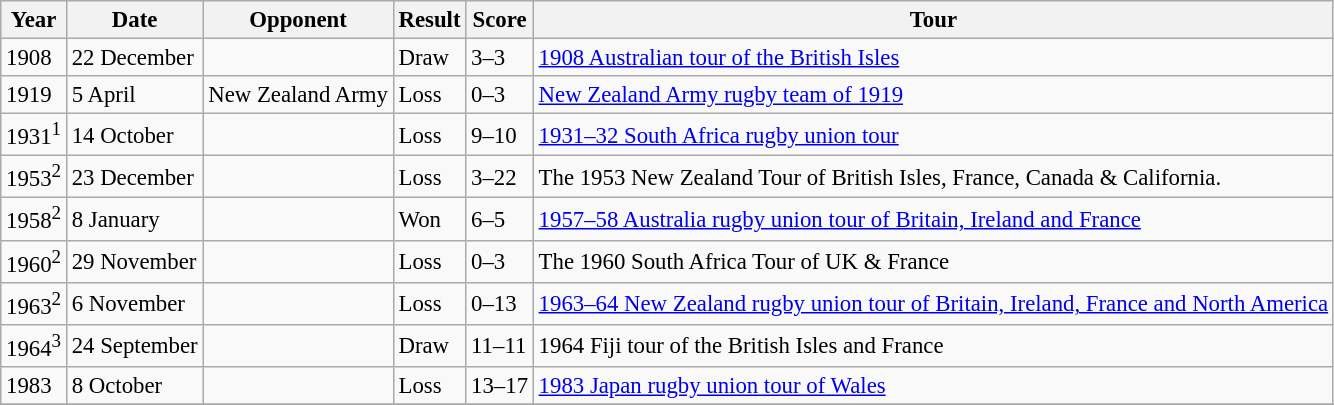<table class="wikitable" style="font-size: 95%;">
<tr>
<th>Year</th>
<th>Date</th>
<th>Opponent</th>
<th>Result</th>
<th>Score</th>
<th>Tour</th>
</tr>
<tr>
<td>1908</td>
<td>22 December</td>
<td></td>
<td>Draw</td>
<td>3–3</td>
<td><a href='#'>1908 Australian tour of the British Isles</a></td>
</tr>
<tr>
<td>1919</td>
<td>5 April</td>
<td> New Zealand Army</td>
<td>Loss</td>
<td>0–3</td>
<td><a href='#'>New Zealand Army rugby team of 1919</a></td>
</tr>
<tr>
<td>1931<sup>1</sup></td>
<td>14 October</td>
<td></td>
<td>Loss</td>
<td>9–10</td>
<td><a href='#'>1931–32 South Africa rugby union tour</a></td>
</tr>
<tr>
<td>1953<sup>2</sup></td>
<td>23 December</td>
<td></td>
<td>Loss</td>
<td>3–22</td>
<td>The 1953 New Zealand Tour of British Isles, France, Canada & California.</td>
</tr>
<tr>
<td>1958<sup>2</sup></td>
<td>8 January</td>
<td></td>
<td>Won</td>
<td>6–5</td>
<td><a href='#'>1957–58 Australia rugby union tour of Britain, Ireland and France</a></td>
</tr>
<tr>
<td>1960<sup>2</sup></td>
<td>29 November</td>
<td></td>
<td>Loss</td>
<td>0–3</td>
<td>The 1960 South Africa Tour of UK & France</td>
</tr>
<tr>
<td>1963<sup>2</sup></td>
<td>6 November</td>
<td></td>
<td>Loss</td>
<td>0–13</td>
<td><a href='#'>1963–64 New Zealand rugby union tour of Britain, Ireland, France and North America</a></td>
</tr>
<tr>
<td>1964<sup>3</sup></td>
<td>24 September</td>
<td></td>
<td>Draw</td>
<td>11–11</td>
<td>1964 Fiji tour of the British Isles and France</td>
</tr>
<tr>
<td>1983</td>
<td>8 October</td>
<td></td>
<td>Loss</td>
<td>13–17</td>
<td><a href='#'>1983 Japan rugby union tour of Wales</a></td>
</tr>
<tr>
</tr>
</table>
